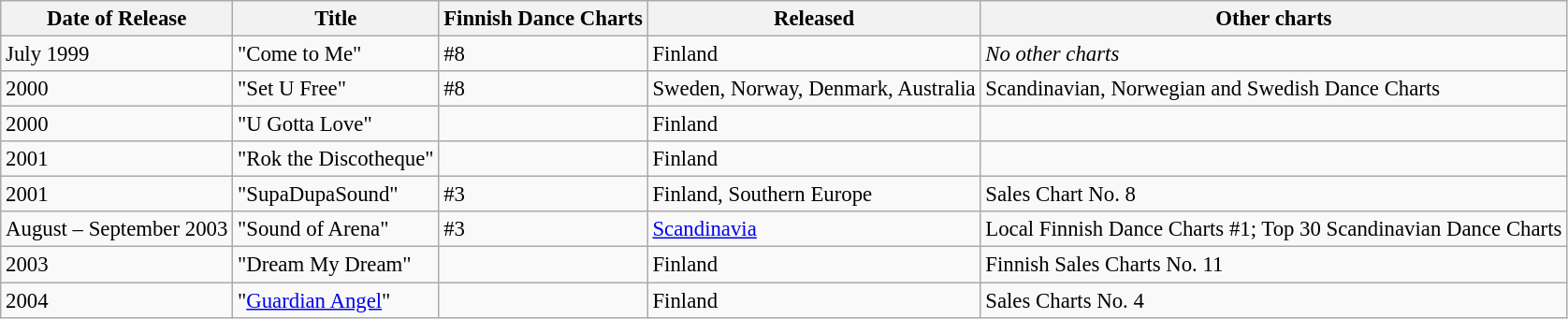<table class="wikitable" style="font-size: 95%;">
<tr>
<th>Date of Release</th>
<th>Title</th>
<th>Finnish Dance Charts</th>
<th>Released</th>
<th>Other charts</th>
</tr>
<tr>
<td>July 1999</td>
<td>"Come to Me"</td>
<td>#8</td>
<td>Finland</td>
<td><em>No other charts</em></td>
</tr>
<tr>
<td>2000</td>
<td>"Set U Free"</td>
<td>#8</td>
<td>Sweden, Norway, Denmark, Australia</td>
<td>Scandinavian, Norwegian and Swedish Dance Charts</td>
</tr>
<tr>
<td>2000</td>
<td>"U Gotta Love"</td>
<td></td>
<td>Finland</td>
<td></td>
</tr>
<tr>
<td>2001</td>
<td>"Rok the Discotheque"</td>
<td></td>
<td>Finland</td>
<td></td>
</tr>
<tr>
<td>2001</td>
<td>"SupaDupaSound"</td>
<td>#3</td>
<td>Finland, Southern Europe</td>
<td>Sales Chart No. 8</td>
</tr>
<tr>
<td>August – September 2003</td>
<td>"Sound of Arena"</td>
<td>#3</td>
<td><a href='#'>Scandinavia</a></td>
<td>Local Finnish Dance Charts #1; Top 30 Scandinavian Dance Charts</td>
</tr>
<tr>
<td>2003</td>
<td>"Dream My Dream"</td>
<td></td>
<td>Finland</td>
<td>Finnish Sales Charts No. 11</td>
</tr>
<tr>
<td>2004</td>
<td>"<a href='#'>Guardian Angel</a>"</td>
<td></td>
<td>Finland</td>
<td>Sales Charts No. 4</td>
</tr>
</table>
